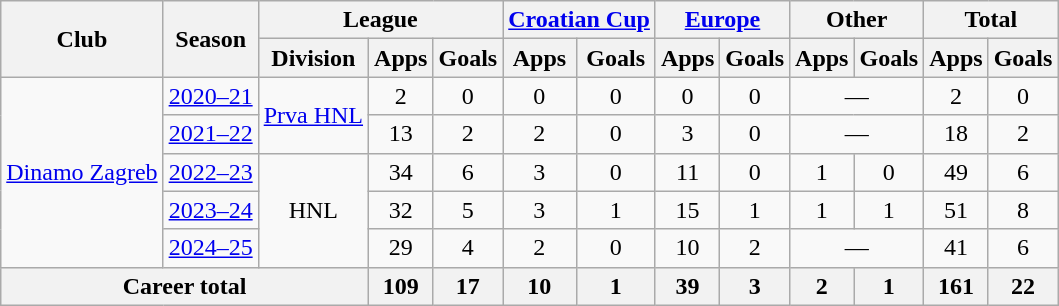<table class="wikitable" style="text-align:center">
<tr>
<th rowspan="2">Club</th>
<th rowspan="2">Season</th>
<th colspan="3">League</th>
<th colspan="2"><a href='#'>Croatian Cup</a></th>
<th colspan="2"><a href='#'>Europe</a></th>
<th colspan="2">Other</th>
<th colspan="2">Total</th>
</tr>
<tr>
<th>Division</th>
<th>Apps</th>
<th>Goals</th>
<th>Apps</th>
<th>Goals</th>
<th>Apps</th>
<th>Goals</th>
<th>Apps</th>
<th>Goals</th>
<th>Apps</th>
<th>Goals</th>
</tr>
<tr>
<td rowspan="5"><a href='#'>Dinamo Zagreb</a></td>
<td><a href='#'>2020–21</a></td>
<td rowspan="2"><a href='#'>Prva HNL</a></td>
<td>2</td>
<td>0</td>
<td>0</td>
<td>0</td>
<td>0</td>
<td>0</td>
<td colspan="2">—</td>
<td>2</td>
<td>0</td>
</tr>
<tr>
<td><a href='#'>2021–22</a></td>
<td>13</td>
<td>2</td>
<td>2</td>
<td>0</td>
<td>3</td>
<td>0</td>
<td colspan="2">—</td>
<td>18</td>
<td>2</td>
</tr>
<tr>
<td><a href='#'>2022–23</a></td>
<td rowspan="3">HNL</td>
<td>34</td>
<td>6</td>
<td>3</td>
<td>0</td>
<td>11</td>
<td>0</td>
<td>1</td>
<td>0</td>
<td>49</td>
<td>6</td>
</tr>
<tr>
<td><a href='#'>2023–24</a></td>
<td>32</td>
<td>5</td>
<td>3</td>
<td>1</td>
<td>15</td>
<td>1</td>
<td>1</td>
<td>1</td>
<td>51</td>
<td>8</td>
</tr>
<tr>
<td><a href='#'>2024–25</a></td>
<td>29</td>
<td>4</td>
<td>2</td>
<td>0</td>
<td>10</td>
<td>2</td>
<td colspan="2">—</td>
<td>41</td>
<td>6</td>
</tr>
<tr>
<th colspan="3">Career total</th>
<th>109</th>
<th>17</th>
<th>10</th>
<th>1</th>
<th>39</th>
<th>3</th>
<th>2</th>
<th>1</th>
<th>161</th>
<th>22</th>
</tr>
</table>
